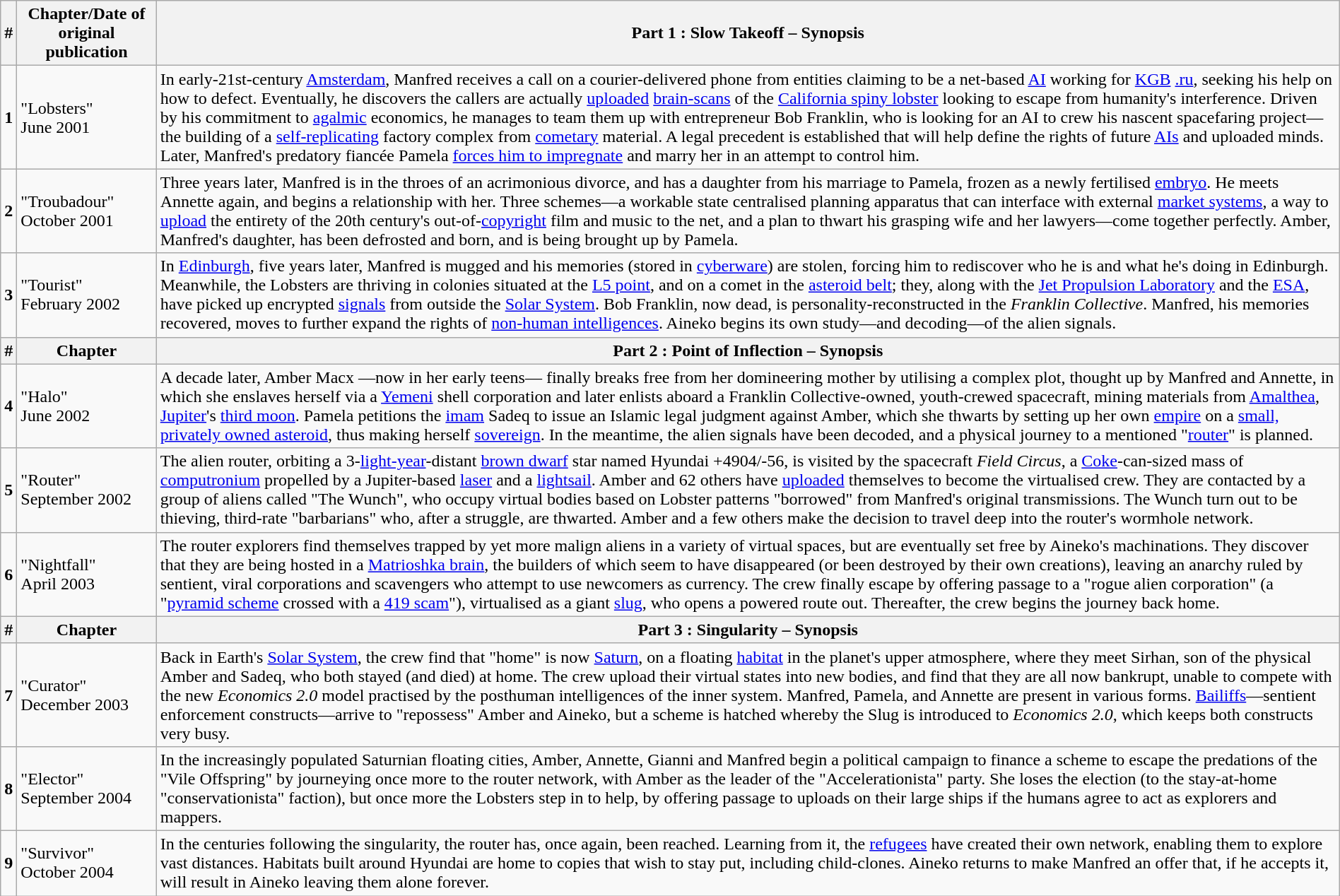<table style="margin:auto;"  class="wikitable">
<tr>
<th>#</th>
<th>Chapter/Date of original publication</th>
<th>Part 1 : Slow Takeoff – Synopsis</th>
</tr>
<tr>
<td><strong>1</strong></td>
<td>"Lobsters"<br>June 2001</td>
<td>In early-21st-century <a href='#'>Amsterdam</a>, Manfred receives a call on a courier-delivered phone from entities claiming to be a net-based <a href='#'>AI</a> working for <a href='#'>KGB</a> <a href='#'>.ru</a>, seeking his help on how to defect. Eventually, he discovers the callers are actually <a href='#'>uploaded</a> <a href='#'>brain-scans</a> of the <a href='#'>California spiny lobster</a> looking to escape from humanity's interference. Driven by his commitment to <a href='#'>agalmic</a> economics, he manages to team them up with entrepreneur Bob Franklin, who is looking for an AI to crew his nascent spacefaring project—the building of a <a href='#'>self-replicating</a> factory complex from <a href='#'>cometary</a> material. A legal precedent is established that will help define the rights of future <a href='#'>AIs</a> and uploaded minds. Later, Manfred's predatory fiancée Pamela <a href='#'>forces him to impregnate</a> and marry her in an attempt to control him.</td>
</tr>
<tr>
<td><strong>2</strong></td>
<td>"Troubadour"<br>October 2001</td>
<td>Three years later, Manfred is in the throes of an acrimonious divorce, and has a daughter from his marriage to Pamela, frozen as a newly fertilised <a href='#'>embryo</a>. He meets Annette again, and begins a relationship with her. Three schemes—a workable state centralised planning apparatus that can interface with external <a href='#'>market systems</a>, a way to <a href='#'>upload</a> the entirety of the 20th century's out-of-<a href='#'>copyright</a> film and music to the net, and a plan to thwart his grasping wife and her lawyers—come together perfectly. Amber, Manfred's daughter, has been defrosted and born, and is being brought up by Pamela.</td>
</tr>
<tr>
<td><strong>3</strong></td>
<td>"Tourist"<br>February 2002</td>
<td>In <a href='#'>Edinburgh</a>, five years later, Manfred is mugged and his memories (stored in <a href='#'>cyberware</a>) are stolen, forcing him to rediscover who he is and what he's doing in Edinburgh. Meanwhile, the Lobsters are thriving in colonies situated at the <a href='#'>L5 point</a>, and on a comet in the <a href='#'>asteroid belt</a>; they, along with the <a href='#'>Jet Propulsion Laboratory</a> and the <a href='#'>ESA</a>, have picked up encrypted <a href='#'>signals</a> from outside the <a href='#'>Solar System</a>. Bob Franklin, now dead, is personality-reconstructed in the <em>Franklin Collective</em>. Manfred, his memories recovered, moves to further expand the rights of <a href='#'>non-human intelligences</a>. Aineko begins its own study—and decoding—of the alien signals.</td>
</tr>
<tr>
<th>#</th>
<th>Chapter</th>
<th>Part 2 : Point of Inflection – Synopsis</th>
</tr>
<tr>
<td><strong>4</strong></td>
<td>"Halo"<br>June 2002</td>
<td>A decade later, Amber Macx —now in her early teens— finally breaks free from her domineering mother by utilising a complex plot, thought up by Manfred and Annette, in which she enslaves herself via a <a href='#'>Yemeni</a> shell corporation and later enlists aboard a Franklin Collective-owned, youth-crewed spacecraft, mining materials from <a href='#'>Amalthea</a>, <a href='#'>Jupiter</a>'s <a href='#'>third moon</a>. Pamela petitions the <a href='#'>imam</a> Sadeq to issue an Islamic legal judgment against Amber, which she thwarts by setting up her own <a href='#'>empire</a> on a <a href='#'>small, privately owned asteroid</a>, thus making herself <a href='#'>sovereign</a>. In the meantime, the alien signals have been decoded, and a physical journey to a mentioned "<a href='#'>router</a>" is planned.</td>
</tr>
<tr>
<td><strong>5</strong></td>
<td>"Router"<br>September 2002</td>
<td>The alien router, orbiting a 3-<a href='#'>light-year</a>-distant <a href='#'>brown dwarf</a> star named Hyundai +4904/-56, is visited by the spacecraft <em>Field Circus</em>, a <a href='#'>Coke</a>-can-sized mass of <a href='#'>computronium</a> propelled by a Jupiter-based <a href='#'>laser</a> and a <a href='#'>lightsail</a>. Amber and 62 others have <a href='#'>uploaded</a> themselves to become the virtualised crew. They are contacted by a group of aliens called "The Wunch", who occupy virtual bodies based on Lobster patterns "borrowed" from Manfred's original transmissions. The Wunch turn out to be thieving, third-rate "barbarians" who, after a struggle, are thwarted. Amber and a few others make the decision to travel deep into the router's wormhole network.</td>
</tr>
<tr>
<td><strong>6</strong></td>
<td>"Nightfall"<br>April 2003</td>
<td>The router explorers find themselves trapped by yet more malign aliens in a variety of virtual spaces, but are eventually set free by Aineko's machinations. They discover that they are being hosted in a <a href='#'>Matrioshka brain</a>, the builders of which seem to have disappeared (or been destroyed by their own creations), leaving an anarchy ruled by sentient, viral corporations and scavengers who attempt to use newcomers as currency. The crew finally escape by offering passage to a "rogue alien corporation" (a "<a href='#'>pyramid scheme</a> crossed with a <a href='#'>419 scam</a>"), virtualised as a giant <a href='#'>slug</a>, who opens a powered route out. Thereafter, the crew begins the journey back home.</td>
</tr>
<tr>
<th>#</th>
<th>Chapter</th>
<th>Part 3 : Singularity – Synopsis</th>
</tr>
<tr>
<td><strong>7</strong></td>
<td>"Curator"<br>December 2003</td>
<td>Back in Earth's <a href='#'>Solar System</a>, the crew find that "home" is now <a href='#'>Saturn</a>, on a floating <a href='#'>habitat</a> in the planet's upper atmosphere, where they meet Sirhan, son of the physical Amber and Sadeq, who both stayed (and died) at home. The crew upload their virtual states into new bodies, and find that they are all now bankrupt, unable to compete with the new <em>Economics 2.0</em> model practised by the posthuman intelligences of the inner system. Manfred, Pamela, and Annette are present in various forms. <a href='#'>Bailiffs</a>—sentient enforcement constructs—arrive to "repossess" Amber and Aineko, but a scheme is hatched whereby the Slug is introduced to <em>Economics 2.0</em>, which keeps both constructs very busy.</td>
</tr>
<tr>
<td><strong>8</strong></td>
<td>"Elector"<br>September 2004</td>
<td>In the increasingly populated Saturnian floating cities, Amber, Annette, Gianni and Manfred begin a political campaign to finance a scheme to escape the predations of the "Vile Offspring" by journeying once more to the router network, with Amber as the leader of the "Accelerationista" party. She loses the election (to the stay-at-home "conservationista" faction), but once more the Lobsters step in to help, by offering passage to uploads on their large ships if the humans agree to act as explorers and mappers.</td>
</tr>
<tr>
<td><strong>9</strong></td>
<td>"Survivor"<br>October 2004</td>
<td>In the centuries following the singularity, the router has, once again, been reached. Learning from it, the <a href='#'>refugees</a> have created their own network, enabling them to explore vast distances. Habitats built around Hyundai are home to copies that wish to stay put, including child-clones. Aineko returns to make Manfred an offer that, if he accepts it, will result in Aineko leaving them alone forever.</td>
</tr>
</table>
